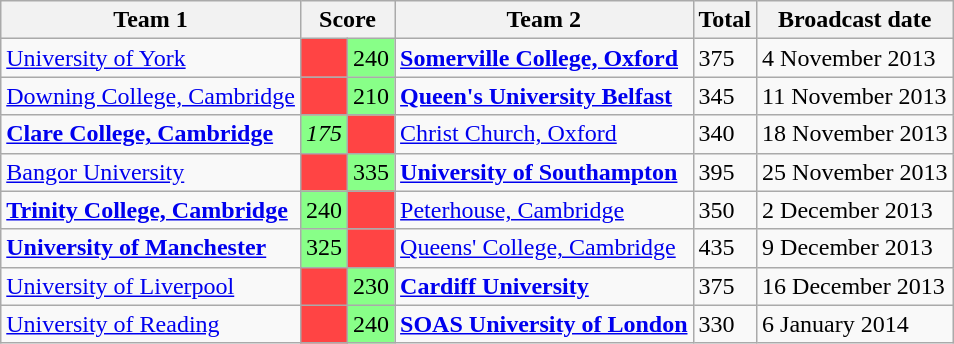<table class="wikitable" border="1">
<tr>
<th>Team 1</th>
<th colspan=2>Score</th>
<th>Team 2</th>
<th>Total</th>
<th>Broadcast date</th>
</tr>
<tr>
<td><a href='#'>University of York</a></td>
<td style="background:#ff4444"></td>
<td style="background:#88ff88">240</td>
<td><strong><a href='#'>Somerville College, Oxford</a></strong></td>
<td>375</td>
<td>4 November 2013</td>
</tr>
<tr>
<td><a href='#'>Downing College, Cambridge</a></td>
<td style="background:#ff4444"></td>
<td style="background:#88ff88">210</td>
<td><strong><a href='#'>Queen's University Belfast</a></strong></td>
<td>345</td>
<td>11 November 2013</td>
</tr>
<tr>
<td><strong><a href='#'>Clare College, Cambridge</a></strong></td>
<td style="background:#88ff88"><em>175</em></td>
<td style="background:#ff4444"></td>
<td><a href='#'>Christ Church, Oxford</a></td>
<td>340</td>
<td>18 November 2013</td>
</tr>
<tr>
<td><a href='#'>Bangor University</a></td>
<td style="background:#ff4444"></td>
<td style="background:#88ff88">335</td>
<td><strong><a href='#'>University of Southampton</a></strong></td>
<td>395</td>
<td>25 November 2013</td>
</tr>
<tr>
<td><strong><a href='#'>Trinity College, Cambridge</a></strong></td>
<td style="background:#88ff88">240</td>
<td style="background:#ff4444"></td>
<td><a href='#'>Peterhouse, Cambridge</a></td>
<td>350</td>
<td>2 December 2013</td>
</tr>
<tr>
<td><strong><a href='#'>University of Manchester</a></strong></td>
<td style="background:#88ff88">325</td>
<td style="background:#ff4444"></td>
<td><a href='#'>Queens' College, Cambridge</a></td>
<td>435</td>
<td>9 December 2013</td>
</tr>
<tr>
<td><a href='#'>University of Liverpool</a></td>
<td style="background:#ff4444"></td>
<td style="background:#88ff88">230</td>
<td><strong><a href='#'>Cardiff University</a></strong></td>
<td>375</td>
<td>16 December 2013</td>
</tr>
<tr>
<td><a href='#'>University of Reading</a></td>
<td style="background:#ff4444"></td>
<td style="background:#88ff88">240</td>
<td><strong><a href='#'>SOAS University of London</a></strong></td>
<td>330</td>
<td>6 January 2014</td>
</tr>
</table>
